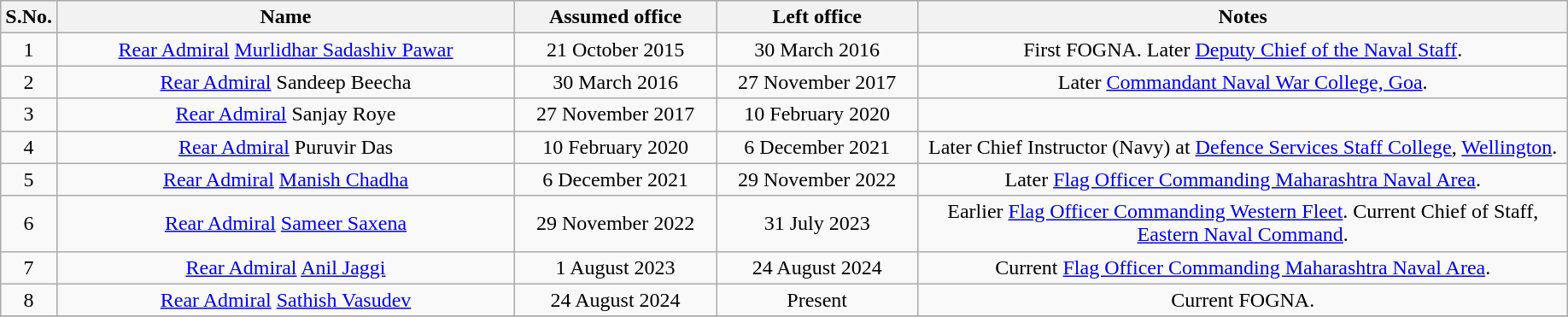<table class="wikitable" style="text-align:center">
<tr style="background:#cccccc">
<th scope="col" style="width: 20px;">S.No.</th>
<th scope="col" style="width: 350px;">Name</th>
<th scope="col" style="width: 150px;">Assumed office</th>
<th scope="col" style="width: 150px;">Left office</th>
<th scope="col" style="width: 500px;">Notes</th>
</tr>
<tr>
<td>1</td>
<td><a href='#'>Rear Admiral</a> <a href='#'>Murlidhar Sadashiv Pawar</a> </td>
<td>21 October 2015</td>
<td>30 March 2016</td>
<td>First FOGNA. Later <a href='#'>Deputy Chief of the Naval Staff</a>.</td>
</tr>
<tr>
<td>2</td>
<td><a href='#'>Rear Admiral</a> Sandeep Beecha</td>
<td>30 March 2016</td>
<td>27 November 2017</td>
<td>Later <a href='#'>Commandant Naval War College, Goa</a>.</td>
</tr>
<tr>
<td>3</td>
<td><a href='#'>Rear Admiral</a> Sanjay Roye </td>
<td>27 November 2017</td>
<td>10 February 2020</td>
<td></td>
</tr>
<tr>
<td>4</td>
<td><a href='#'>Rear Admiral</a> Puruvir Das </td>
<td>10 February 2020</td>
<td>6 December 2021</td>
<td>Later Chief Instructor (Navy) at <a href='#'>Defence Services Staff College</a>, <a href='#'>Wellington</a>.</td>
</tr>
<tr>
<td>5</td>
<td><a href='#'>Rear Admiral</a> <a href='#'>Manish Chadha</a> </td>
<td>6 December 2021</td>
<td>29 November 2022</td>
<td>Later <a href='#'>Flag Officer Commanding Maharashtra Naval Area</a>.</td>
</tr>
<tr>
<td>6</td>
<td><a href='#'>Rear Admiral</a> <a href='#'>Sameer Saxena</a> </td>
<td>29 November 2022</td>
<td>31 July 2023</td>
<td>Earlier <a href='#'>Flag Officer Commanding Western Fleet</a>. Current Chief of Staff, <a href='#'>Eastern Naval Command</a>.</td>
</tr>
<tr>
<td>7</td>
<td><a href='#'>Rear Admiral</a> <a href='#'>Anil Jaggi</a></td>
<td>1 August 2023</td>
<td>24 August 2024</td>
<td>Current <a href='#'>Flag Officer Commanding Maharashtra Naval Area</a>.</td>
</tr>
<tr>
<td>8</td>
<td><a href='#'>Rear Admiral</a> <a href='#'>Sathish Vasudev</a> </td>
<td>24 August 2024</td>
<td>Present</td>
<td>Current FOGNA.</td>
</tr>
<tr>
</tr>
</table>
